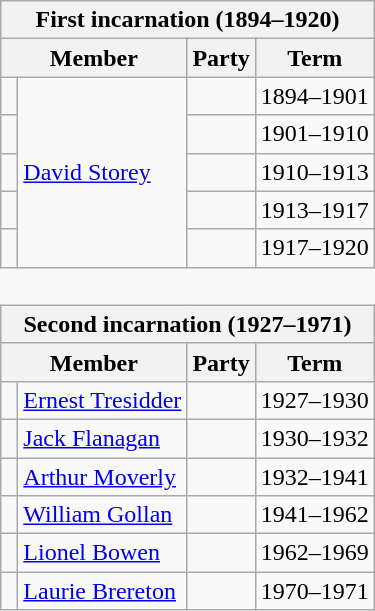<table class="wikitable" style='border-style: none none none none;'>
<tr>
<th colspan="4">First incarnation (1894–1920)</th>
</tr>
<tr>
<th colspan="2">Member</th>
<th>Party</th>
<th>Term</th>
</tr>
<tr style="background: #f9f9f9">
<td> </td>
<td rowspan="5"><a href='#'>David Storey</a></td>
<td></td>
<td>1894–1901</td>
</tr>
<tr style="background: #f9f9f9">
<td> </td>
<td></td>
<td>1901–1910</td>
</tr>
<tr style="background: #f9f9f9">
<td> </td>
<td></td>
<td>1910–1913</td>
</tr>
<tr style="background: #f9f9f9">
<td> </td>
<td></td>
<td>1913–1917</td>
</tr>
<tr style="background: #f9f9f9">
<td> </td>
<td></td>
<td>1917–1920</td>
</tr>
<tr>
<td colspan="4" style='border-style: none none none none;'> </td>
</tr>
<tr>
<th colspan="4">Second incarnation (1927–1971)</th>
</tr>
<tr>
<th colspan="2">Member</th>
<th>Party</th>
<th>Term</th>
</tr>
<tr style="background: #f9f9f9">
<td> </td>
<td><a href='#'>Ernest Tresidder</a></td>
<td></td>
<td>1927–1930</td>
</tr>
<tr style="background: #f9f9f9">
<td> </td>
<td><a href='#'>Jack Flanagan</a></td>
<td></td>
<td>1930–1932</td>
</tr>
<tr style="background: #f9f9f9">
<td> </td>
<td><a href='#'>Arthur Moverly</a></td>
<td></td>
<td>1932–1941</td>
</tr>
<tr style="background: #f9f9f9">
<td> </td>
<td><a href='#'>William Gollan</a></td>
<td></td>
<td>1941–1962</td>
</tr>
<tr style="background: #f9f9f9">
<td> </td>
<td><a href='#'>Lionel Bowen</a></td>
<td></td>
<td>1962–1969</td>
</tr>
<tr style="background: #f9f9f9">
<td> </td>
<td><a href='#'>Laurie Brereton</a></td>
<td></td>
<td>1970–1971</td>
</tr>
</table>
